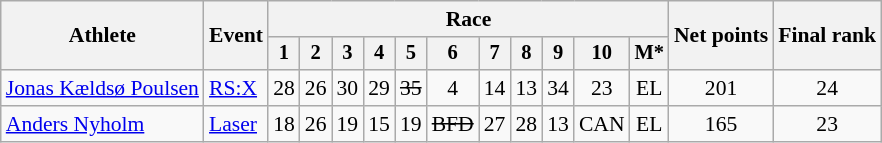<table class="wikitable" style="font-size:90%">
<tr>
<th rowspan="2">Athlete</th>
<th rowspan="2">Event</th>
<th colspan=11>Race</th>
<th rowspan=2>Net points</th>
<th rowspan=2>Final rank</th>
</tr>
<tr style="font-size:95%">
<th>1</th>
<th>2</th>
<th>3</th>
<th>4</th>
<th>5</th>
<th>6</th>
<th>7</th>
<th>8</th>
<th>9</th>
<th>10</th>
<th>M*</th>
</tr>
<tr align=center>
<td align=left><a href='#'>Jonas Kældsø Poulsen</a></td>
<td align=left><a href='#'>RS:X</a></td>
<td>28</td>
<td>26</td>
<td>30</td>
<td>29</td>
<td><s>35</s></td>
<td>4</td>
<td>14</td>
<td>13</td>
<td>34</td>
<td>23</td>
<td>EL</td>
<td>201</td>
<td>24</td>
</tr>
<tr align=center>
<td align=left><a href='#'>Anders Nyholm</a></td>
<td align=left><a href='#'>Laser</a></td>
<td>18</td>
<td>26</td>
<td>19</td>
<td>15</td>
<td>19</td>
<td><s>BFD</s></td>
<td>27</td>
<td>28</td>
<td>13</td>
<td>CAN</td>
<td>EL</td>
<td>165</td>
<td>23</td>
</tr>
</table>
